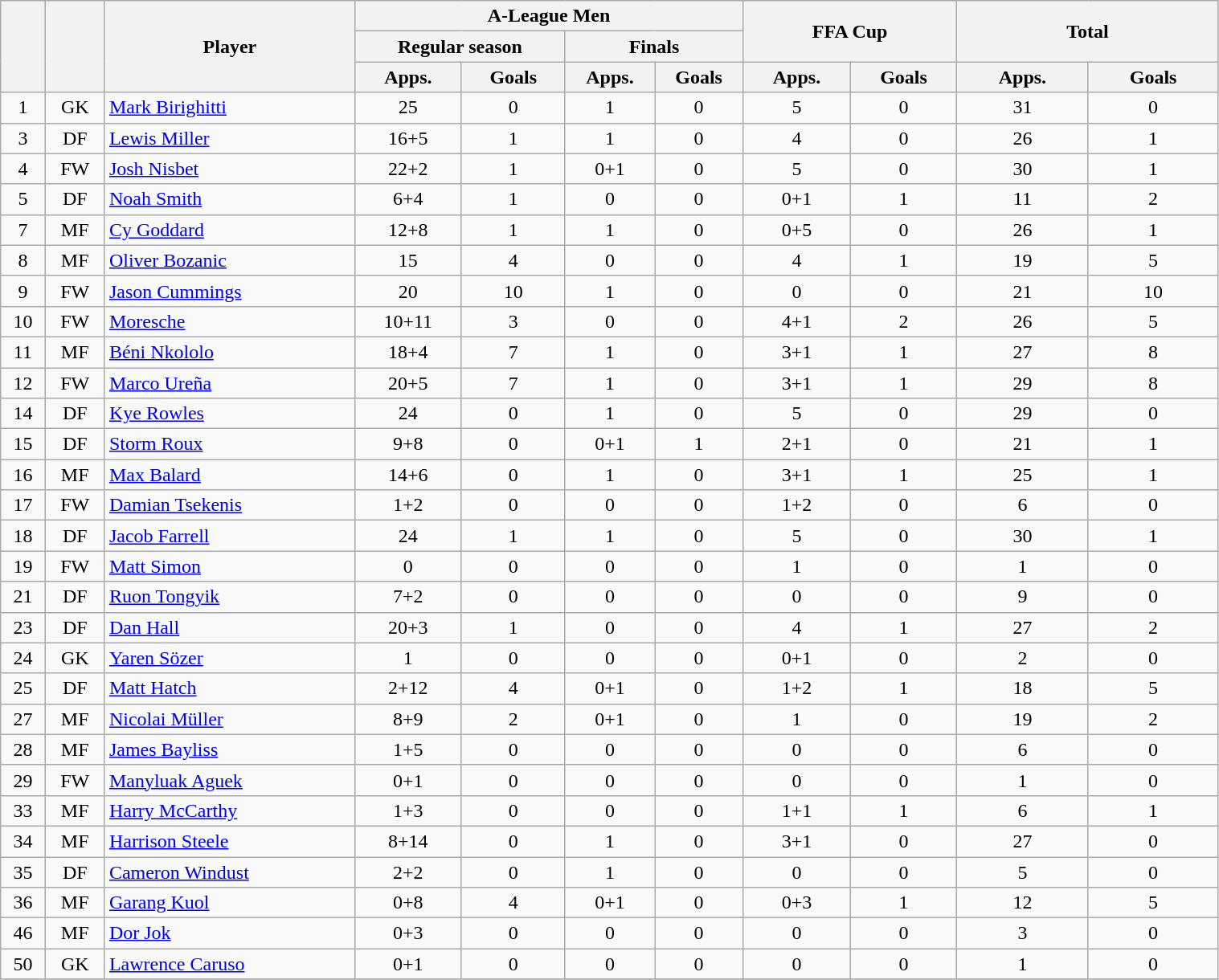<table class="wikitable sortable" style="text-align:center; font-size:100%; width:80%;">
<tr>
<th rowspan=3></th>
<th rowspan=3></th>
<th rowspan=3 width="200">Player</th>
<th colspan=4 width="105">A-League Men</th>
<th colspan=2 rowspan=2 width="105">FFA Cup</th>
<th colspan=2 rowspan=2 width="130">Total</th>
</tr>
<tr>
<th colspan=2>Regular season</th>
<th colspan=2>Finals</th>
</tr>
<tr>
<th>Apps.</th>
<th>Goals</th>
<th>Apps.</th>
<th>Goals</th>
<th>Apps.</th>
<th>Goals</th>
<th>Apps.</th>
<th>Goals</th>
</tr>
<tr>
<td>1</td>
<td>GK</td>
<td align="left"> <a href='#'>Mark Birighitti</a></td>
<td>25</td>
<td>0</td>
<td>1</td>
<td>0</td>
<td>5</td>
<td>0</td>
<td>31</td>
<td>0</td>
</tr>
<tr>
<td>3</td>
<td>DF</td>
<td align="left"> <a href='#'>Lewis Miller</a></td>
<td>16+5</td>
<td>1</td>
<td>1</td>
<td>0</td>
<td>4</td>
<td>0</td>
<td>26</td>
<td>1</td>
</tr>
<tr>
<td>4</td>
<td>FW</td>
<td align="left"> <a href='#'>Josh Nisbet</a></td>
<td>22+2</td>
<td>1</td>
<td>0+1</td>
<td>0</td>
<td>5</td>
<td>0</td>
<td>30</td>
<td>1</td>
</tr>
<tr>
<td>5</td>
<td>DF</td>
<td align="left"> <a href='#'>Noah Smith</a></td>
<td>6+4</td>
<td>1</td>
<td>0</td>
<td>0</td>
<td>0+1</td>
<td>1</td>
<td>11</td>
<td>2</td>
</tr>
<tr>
<td>7</td>
<td>MF</td>
<td align="left"> <a href='#'>Cy Goddard</a></td>
<td>12+8</td>
<td>1</td>
<td>1</td>
<td>0</td>
<td>0+5</td>
<td>0</td>
<td>26</td>
<td>1</td>
</tr>
<tr>
<td>8</td>
<td>MF</td>
<td align="left"> <a href='#'>Oliver Bozanic</a></td>
<td>15</td>
<td>4</td>
<td>0</td>
<td>0</td>
<td>4</td>
<td>1</td>
<td>19</td>
<td>5</td>
</tr>
<tr>
<td>9</td>
<td>FW</td>
<td align="left"> <a href='#'>Jason Cummings</a></td>
<td>20</td>
<td>10</td>
<td>1</td>
<td>0</td>
<td>0</td>
<td>0</td>
<td>21</td>
<td>10</td>
</tr>
<tr>
<td>10</td>
<td>FW</td>
<td align="left"> <a href='#'>Moresche</a></td>
<td>10+11</td>
<td>3</td>
<td>0</td>
<td>0</td>
<td>4+1</td>
<td>2</td>
<td>26</td>
<td>5</td>
</tr>
<tr>
<td>11</td>
<td>MF</td>
<td align="left"> <a href='#'>Béni Nkololo</a></td>
<td>18+4</td>
<td>7</td>
<td>1</td>
<td>0</td>
<td>3+1</td>
<td>1</td>
<td>27</td>
<td>8</td>
</tr>
<tr>
<td>12</td>
<td>FW</td>
<td align="left"> <a href='#'>Marco Ureña</a></td>
<td>20+5</td>
<td>7</td>
<td>1</td>
<td>0</td>
<td>3+1</td>
<td>1</td>
<td>29</td>
<td>8</td>
</tr>
<tr>
<td>14</td>
<td>DF</td>
<td align="left"> <a href='#'>Kye Rowles</a></td>
<td>24</td>
<td>0</td>
<td>1</td>
<td>0</td>
<td>5</td>
<td>0</td>
<td>29</td>
<td>0</td>
</tr>
<tr>
<td>15</td>
<td>DF</td>
<td align="left"> <a href='#'>Storm Roux</a></td>
<td>9+8</td>
<td>0</td>
<td>0+1</td>
<td>1</td>
<td>2+1</td>
<td>0</td>
<td>21</td>
<td>1</td>
</tr>
<tr>
<td>16</td>
<td>MF</td>
<td align="left"> <a href='#'>Max Balard</a></td>
<td>14+6</td>
<td>0</td>
<td>1</td>
<td>0</td>
<td>3+1</td>
<td>1</td>
<td>25</td>
<td>1</td>
</tr>
<tr>
<td>17</td>
<td>FW</td>
<td align="left"> <a href='#'>Damian Tsekenis</a></td>
<td>1+2</td>
<td>0</td>
<td>0</td>
<td>0</td>
<td>1+2</td>
<td>0</td>
<td>6</td>
<td>0</td>
</tr>
<tr>
<td>18</td>
<td>DF</td>
<td align="left"> <a href='#'>Jacob Farrell</a></td>
<td>24</td>
<td>1</td>
<td>1</td>
<td>0</td>
<td>5</td>
<td>0</td>
<td>30</td>
<td>1</td>
</tr>
<tr>
<td>19</td>
<td>FW</td>
<td align="left"> <a href='#'>Matt Simon</a></td>
<td>0</td>
<td>0</td>
<td>0</td>
<td>0</td>
<td>1</td>
<td>0</td>
<td>1</td>
<td>0</td>
</tr>
<tr>
<td>21</td>
<td>DF</td>
<td align="left"> <a href='#'>Ruon Tongyik</a></td>
<td>7+2</td>
<td>0</td>
<td>0</td>
<td>0</td>
<td>0</td>
<td>0</td>
<td>9</td>
<td>0</td>
</tr>
<tr>
<td>23</td>
<td>DF</td>
<td align="left"> <a href='#'>Dan Hall</a></td>
<td>20+3</td>
<td>1</td>
<td>0</td>
<td>0</td>
<td>4</td>
<td>1</td>
<td>27</td>
<td>2</td>
</tr>
<tr>
<td>24</td>
<td>GK</td>
<td align="left"> <a href='#'>Yaren Sözer</a></td>
<td>1</td>
<td>0</td>
<td>0</td>
<td>0</td>
<td>0+1</td>
<td>0</td>
<td>2</td>
<td>0</td>
</tr>
<tr>
<td>25</td>
<td>DF</td>
<td align="left"> <a href='#'>Matt Hatch</a></td>
<td>2+12</td>
<td>4</td>
<td>0+1</td>
<td>0</td>
<td>1+2</td>
<td>1</td>
<td>18</td>
<td>5</td>
</tr>
<tr>
<td>27</td>
<td>MF</td>
<td align="left"> <a href='#'>Nicolai Müller</a></td>
<td>8+9</td>
<td>2</td>
<td>0+1</td>
<td>0</td>
<td>1</td>
<td>0</td>
<td>19</td>
<td>2</td>
</tr>
<tr>
<td>28</td>
<td>MF</td>
<td align="left"> <a href='#'>James Bayliss</a></td>
<td>1+5</td>
<td>0</td>
<td>0</td>
<td>0</td>
<td>0</td>
<td>0</td>
<td>6</td>
<td>0</td>
</tr>
<tr>
<td>29</td>
<td>FW</td>
<td align="left"> <a href='#'>Manyluak Aguek</a></td>
<td>0+1</td>
<td>0</td>
<td>0</td>
<td>0</td>
<td>0</td>
<td>0</td>
<td>1</td>
<td>0</td>
</tr>
<tr>
<td>33</td>
<td>MF</td>
<td align="left"> <a href='#'>Harry McCarthy</a></td>
<td>1+3</td>
<td>0</td>
<td>0</td>
<td>0</td>
<td>1+1</td>
<td>1</td>
<td>6</td>
<td>1</td>
</tr>
<tr>
<td>34</td>
<td>MF</td>
<td align="left"> <a href='#'>Harrison Steele</a></td>
<td>8+14</td>
<td>0</td>
<td>1</td>
<td>0</td>
<td>3+1</td>
<td>0</td>
<td>27</td>
<td>0</td>
</tr>
<tr>
<td>35</td>
<td>DF</td>
<td align="left"> <a href='#'>Cameron Windust</a></td>
<td>2+2</td>
<td>0</td>
<td>1</td>
<td>0</td>
<td>0</td>
<td>0</td>
<td>5</td>
<td>0</td>
</tr>
<tr>
<td>36</td>
<td>MF</td>
<td align="left"> <a href='#'>Garang Kuol</a></td>
<td>0+8</td>
<td>4</td>
<td>0+1</td>
<td>0</td>
<td>0+3</td>
<td>1</td>
<td>12</td>
<td>5</td>
</tr>
<tr>
<td>46</td>
<td>MF</td>
<td align="left"> <a href='#'>Dor Jok</a></td>
<td>0+3</td>
<td>0</td>
<td>0</td>
<td>0</td>
<td>0</td>
<td>0</td>
<td>3</td>
<td>0</td>
</tr>
<tr>
<td>50</td>
<td>GK</td>
<td align="left"> <a href='#'>Lawrence Caruso</a></td>
<td>0+1</td>
<td>0</td>
<td>0</td>
<td>0</td>
<td>0</td>
<td>0</td>
<td>1</td>
<td>0</td>
</tr>
<tr>
</tr>
</table>
